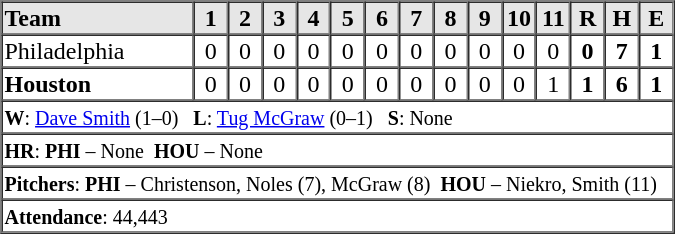<table border=1 cellspacing=0 width=450 style="margin-left:3em;">
<tr style="text-align:center; background-color:#e6e6e6;">
<th align=left width=28%>Team</th>
<th width=5%>1</th>
<th width=5%>2</th>
<th width=5%>3</th>
<th width=5%>4</th>
<th width=5%>5</th>
<th width=5%>6</th>
<th width=5%>7</th>
<th width=5%>8</th>
<th width=5%>9</th>
<th width=5%>10</th>
<th width=5%>11</th>
<th width=5%>R</th>
<th width=5%>H</th>
<th width=5%>E</th>
</tr>
<tr style="text-align:center;">
<td align=left>Philadelphia</td>
<td>0</td>
<td>0</td>
<td>0</td>
<td>0</td>
<td>0</td>
<td>0</td>
<td>0</td>
<td>0</td>
<td>0</td>
<td>0</td>
<td>0</td>
<td><strong>0</strong></td>
<td><strong>7</strong></td>
<td><strong>1</strong></td>
</tr>
<tr style="text-align:center;">
<td align=left><strong>Houston</strong></td>
<td>0</td>
<td>0</td>
<td>0</td>
<td>0</td>
<td>0</td>
<td>0</td>
<td>0</td>
<td>0</td>
<td>0</td>
<td>0</td>
<td>1</td>
<td><strong>1</strong></td>
<td><strong>6</strong></td>
<td><strong>1</strong></td>
</tr>
<tr style="text-align:left;">
<td colspan=15><small><strong>W</strong>: <a href='#'>Dave Smith</a> (1–0)   <strong>L</strong>: <a href='#'>Tug McGraw</a> (0–1)   <strong>S</strong>: None</small></td>
</tr>
<tr style="text-align:left;">
<td colspan=15><small><strong>HR</strong>: <strong>PHI</strong> – None  <strong>HOU</strong> – None</small></td>
</tr>
<tr style="text-align:left;">
<td colspan=15><small><strong>Pitchers</strong>: <strong>PHI</strong> – Christenson, Noles (7), McGraw (8)  <strong>HOU</strong> – Niekro, Smith (11)</small></td>
</tr>
<tr style="text-align:left;">
<td colspan=15><small><strong>Attendance</strong>: 44,443</small></td>
</tr>
</table>
